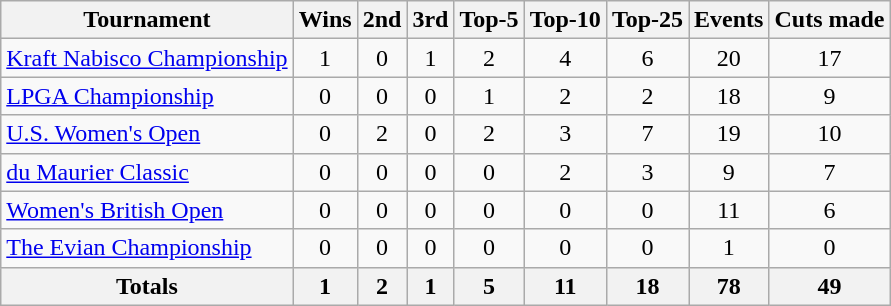<table class=wikitable style=text-align:center>
<tr>
<th>Tournament</th>
<th>Wins</th>
<th>2nd</th>
<th>3rd</th>
<th>Top-5</th>
<th>Top-10</th>
<th>Top-25</th>
<th>Events</th>
<th>Cuts made</th>
</tr>
<tr>
<td align=left><a href='#'>Kraft Nabisco Championship</a></td>
<td>1</td>
<td>0</td>
<td>1</td>
<td>2</td>
<td>4</td>
<td>6</td>
<td>20</td>
<td>17</td>
</tr>
<tr>
<td align=left><a href='#'>LPGA Championship</a></td>
<td>0</td>
<td>0</td>
<td>0</td>
<td>1</td>
<td>2</td>
<td>2</td>
<td>18</td>
<td>9</td>
</tr>
<tr>
<td align=left><a href='#'>U.S. Women's Open</a></td>
<td>0</td>
<td>2</td>
<td>0</td>
<td>2</td>
<td>3</td>
<td>7</td>
<td>19</td>
<td>10</td>
</tr>
<tr>
<td align=left><a href='#'>du Maurier Classic</a></td>
<td>0</td>
<td>0</td>
<td>0</td>
<td>0</td>
<td>2</td>
<td>3</td>
<td>9</td>
<td>7</td>
</tr>
<tr>
<td align=left><a href='#'>Women's British Open</a></td>
<td>0</td>
<td>0</td>
<td>0</td>
<td>0</td>
<td>0</td>
<td>0</td>
<td>11</td>
<td>6</td>
</tr>
<tr>
<td align=left><a href='#'>The Evian Championship</a></td>
<td>0</td>
<td>0</td>
<td>0</td>
<td>0</td>
<td>0</td>
<td>0</td>
<td>1</td>
<td>0</td>
</tr>
<tr>
<th>Totals</th>
<th>1</th>
<th>2</th>
<th>1</th>
<th>5</th>
<th>11</th>
<th>18</th>
<th>78</th>
<th>49</th>
</tr>
</table>
